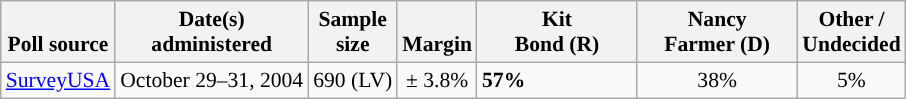<table class="wikitable" style="font-size:90%">
<tr valign=bottom>
<th>Poll source</th>
<th>Date(s)<br>administered</th>
<th>Sample<br>size</th>
<th>Margin<br></th>
<th style="width:100px;">Kit<br>Bond (R)</th>
<th style="width:100px;">Nancy<br>Farmer (D)</th>
<th>Other /<br>Undecided</th>
</tr>
<tr>
<td><a href='#'>SurveyUSA</a></td>
<td align=center>October 29–31, 2004</td>
<td align=center>690 (LV)</td>
<td align=center>± 3.8%</td>
<td><strong>57%</strong></td>
<td align=center>38%</td>
<td align=center>5%</td>
</tr>
</table>
